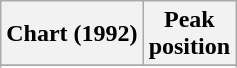<table class="wikitable plainrowheaders" style="text-align:center">
<tr>
<th scope="col">Chart (1992)</th>
<th scope="col">Peak<br>position</th>
</tr>
<tr>
</tr>
<tr>
</tr>
</table>
